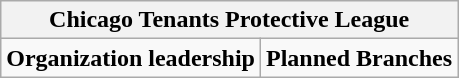<table class="wikitable">
<tr>
<th colspan="2">Chicago Tenants Protective League</th>
</tr>
<tr>
<td><strong>Organization leadership</strong><br></td>
<td><strong>Planned Branches</strong></td>
</tr>
</table>
